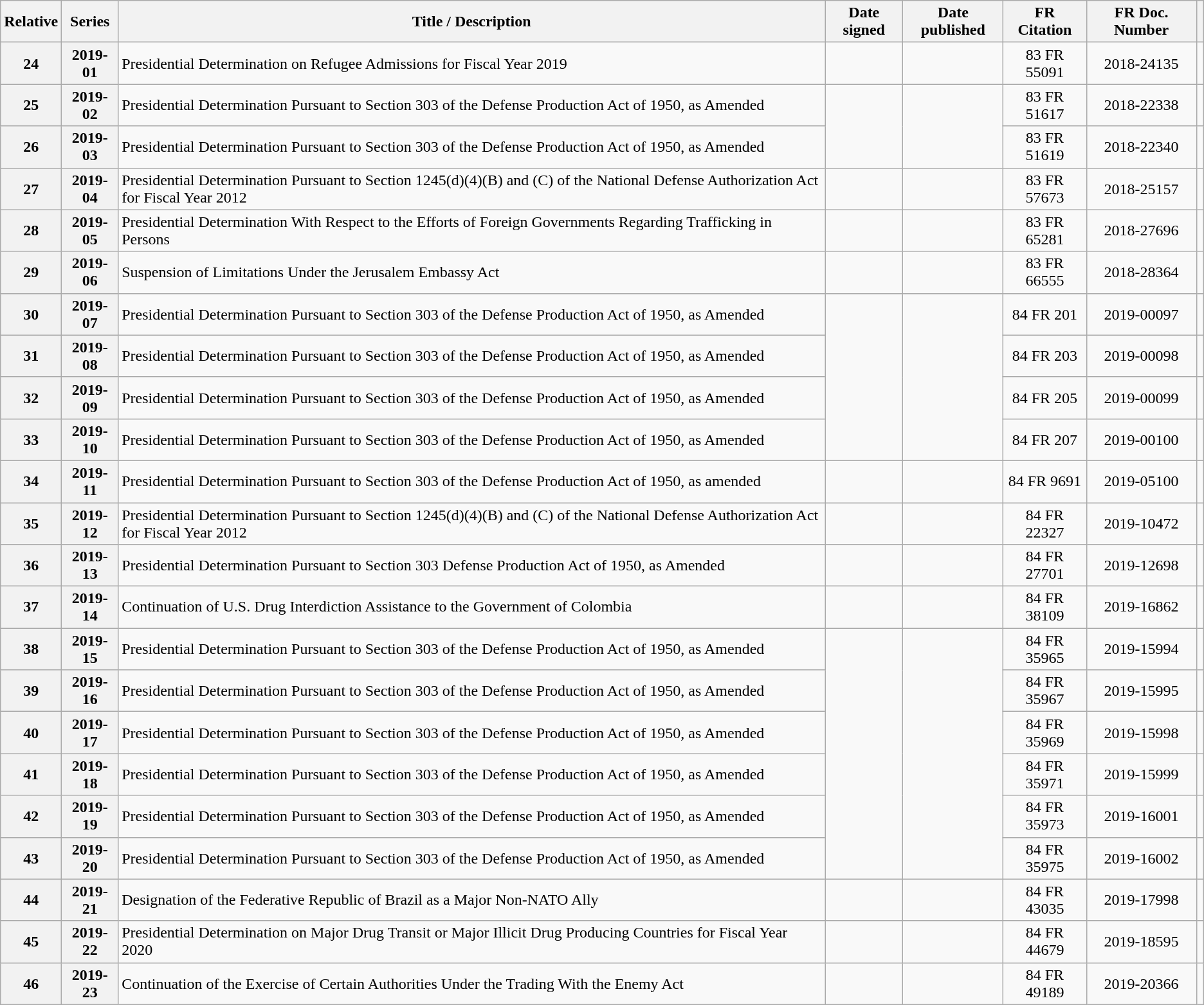<table class="wikitable sortable">
<tr>
<th>Relative </th>
<th>Series </th>
<th>Title / Description</th>
<th>Date signed</th>
<th>Date published</th>
<th>FR Citation</th>
<th>FR Doc. Number</th>
<th class="unsortable"></th>
</tr>
<tr style="text-align:center">
<th>24</th>
<th>2019-01</th>
<td style="text-align:left">Presidential Determination on Refugee Admissions for Fiscal Year 2019</td>
<td></td>
<td></td>
<td>83 FR 55091</td>
<td>2018-24135</td>
<td></td>
</tr>
<tr style="text-align:center">
<th>25</th>
<th>2019-02</th>
<td style="text-align:left">Presidential Determination Pursuant to Section 303 of the Defense Production Act of 1950, as Amended</td>
<td rowspan=2></td>
<td rowspan=2></td>
<td>83 FR 51617</td>
<td>2018-22338</td>
<td></td>
</tr>
<tr style="text-align:center">
<th>26</th>
<th>2019-03</th>
<td style="text-align:left">Presidential Determination Pursuant to Section 303 of the Defense Production Act of 1950, as Amended</td>
<td>83 FR 51619</td>
<td>2018-22340</td>
<td></td>
</tr>
<tr style="text-align:center">
<th>27</th>
<th>2019-04</th>
<td style="text-align:left">Presidential Determination Pursuant to Section 1245(d)(4)(B) and (C) of the National Defense Authorization Act for Fiscal Year 2012</td>
<td></td>
<td></td>
<td>83 FR 57673</td>
<td>2018-25157</td>
<td></td>
</tr>
<tr style="text-align:center">
<th>28</th>
<th>2019-05</th>
<td style="text-align:left">Presidential Determination With Respect to the Efforts of Foreign Governments Regarding Trafficking in Persons</td>
<td></td>
<td></td>
<td>83 FR 65281</td>
<td>2018-27696</td>
<td></td>
</tr>
<tr style="text-align:center">
<th>29</th>
<th>2019-06</th>
<td style="text-align:left">Suspension of Limitations Under the Jerusalem Embassy Act</td>
<td></td>
<td></td>
<td>83 FR 66555</td>
<td>2018-28364</td>
<td></td>
</tr>
<tr style="text-align:center">
<th>30</th>
<th>2019-07</th>
<td style="text-align:left">Presidential Determination Pursuant to Section 303 of the Defense Production Act of 1950, as Amended</td>
<td rowspan="4"></td>
<td rowspan="4"></td>
<td>84 FR 201</td>
<td>2019-00097</td>
<td></td>
</tr>
<tr style="text-align:center">
<th>31</th>
<th>2019-08</th>
<td style="text-align:left">Presidential Determination Pursuant to Section 303 of the Defense Production Act of 1950, as Amended</td>
<td>84 FR 203</td>
<td>2019-00098</td>
<td></td>
</tr>
<tr style="text-align:center">
<th>32</th>
<th>2019-09</th>
<td style="text-align:left">Presidential Determination Pursuant to Section 303 of the Defense Production Act of 1950, as Amended</td>
<td>84 FR 205</td>
<td>2019-00099</td>
<td></td>
</tr>
<tr style="text-align:center">
<th>33</th>
<th>2019-10</th>
<td style="text-align:left">Presidential Determination Pursuant to Section 303 of the Defense Production Act of 1950, as Amended</td>
<td>84 FR 207</td>
<td>2019-00100</td>
<td></td>
</tr>
<tr style="text-align:center">
<th>34</th>
<th>2019-11</th>
<td style="text-align:left">Presidential Determination Pursuant to Section 303 of the Defense Production Act of 1950, as amended</td>
<td></td>
<td></td>
<td>84 FR 9691</td>
<td>2019-05100</td>
<td></td>
</tr>
<tr style="text-align:center">
<th>35</th>
<th>2019-12</th>
<td style="text-align:left">Presidential Determination Pursuant to Section 1245(d)(4)(B) and (C) of the National Defense Authorization Act for Fiscal Year 2012</td>
<td></td>
<td></td>
<td>84 FR 22327</td>
<td>2019-10472</td>
<td></td>
</tr>
<tr style="text-align:center">
<th>36</th>
<th>2019-13</th>
<td style="text-align:left">Presidential Determination Pursuant to Section 303 Defense Production Act of 1950, as Amended</td>
<td></td>
<td></td>
<td>84 FR 27701</td>
<td>2019-12698</td>
<td></td>
</tr>
<tr style="text-align:center">
<th>37</th>
<th>2019-14</th>
<td style="text-align:left">Continuation of U.S. Drug Interdiction Assistance to the Government of Colombia</td>
<td></td>
<td></td>
<td>84 FR 38109</td>
<td>2019-16862</td>
<td></td>
</tr>
<tr style="text-align:center">
<th>38</th>
<th>2019-15</th>
<td style="text-align:left">Presidential Determination Pursuant to Section 303 of the Defense Production Act of 1950, as Amended</td>
<td rowspan="6"></td>
<td rowspan="6"></td>
<td>84 FR 35965</td>
<td>2019-15994</td>
<td></td>
</tr>
<tr style="text-align:center">
<th>39</th>
<th>2019-16</th>
<td style="text-align:left">Presidential Determination Pursuant to Section 303 of the Defense Production Act of 1950, as Amended</td>
<td>84 FR 35967</td>
<td>2019-15995</td>
<td></td>
</tr>
<tr style="text-align:center">
<th>40</th>
<th>2019-17</th>
<td style="text-align:left">Presidential Determination Pursuant to Section 303 of the Defense Production Act of 1950, as Amended</td>
<td>84 FR 35969</td>
<td>2019-15998</td>
<td></td>
</tr>
<tr style="text-align:center">
<th>41</th>
<th>2019-18</th>
<td style="text-align:left">Presidential Determination Pursuant to Section 303 of the Defense Production Act of 1950, as Amended</td>
<td>84 FR 35971</td>
<td>2019-15999</td>
<td></td>
</tr>
<tr style="text-align:center">
<th>42</th>
<th>2019-19</th>
<td style="text-align:left">Presidential Determination Pursuant to Section 303 of the Defense Production Act of 1950, as Amended</td>
<td>84 FR 35973</td>
<td>2019-16001</td>
<td></td>
</tr>
<tr style="text-align:center">
<th>43</th>
<th>2019-20</th>
<td style="text-align:left">Presidential Determination Pursuant to Section 303 of the Defense Production Act of 1950, as Amended</td>
<td>84 FR 35975</td>
<td>2019-16002</td>
<td></td>
</tr>
<tr style="text-align:center">
<th>44</th>
<th>2019-21</th>
<td style="text-align:left">Designation of the Federative Republic of Brazil as a Major Non-NATO Ally</td>
<td></td>
<td></td>
<td>84 FR 43035</td>
<td>2019-17998</td>
<td></td>
</tr>
<tr style="text-align:center">
<th>45</th>
<th>2019-22</th>
<td style="text-align:left">Presidential Determination on Major Drug Transit or Major Illicit Drug Producing Countries for Fiscal Year 2020</td>
<td></td>
<td></td>
<td>84 FR 44679</td>
<td>2019-18595</td>
<td></td>
</tr>
<tr style="text-align:center">
<th>46</th>
<th>2019-23</th>
<td style="text-align:left">Continuation of the Exercise of Certain Authorities Under the Trading With the Enemy Act</td>
<td></td>
<td></td>
<td>84 FR 49189</td>
<td>2019-20366</td>
<td></td>
</tr>
</table>
